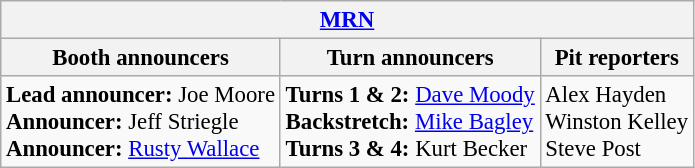<table class="wikitable" style="font-size: 95%;">
<tr>
<th colspan="3"><a href='#'>MRN</a></th>
</tr>
<tr>
<th>Booth announcers</th>
<th>Turn announcers</th>
<th>Pit reporters</th>
</tr>
<tr>
<td><strong>Lead announcer:</strong> Joe Moore<br><strong>Announcer:</strong> Jeff Striegle<br><strong>Announcer:</strong> <a href='#'>Rusty Wallace</a></td>
<td><strong>Turns 1 & 2:</strong> <a href='#'>Dave Moody</a><br><strong>Backstretch:</strong> <a href='#'>Mike Bagley</a><br><strong>Turns 3 & 4:</strong> Kurt Becker</td>
<td>Alex Hayden<br>Winston Kelley<br>Steve Post</td>
</tr>
</table>
